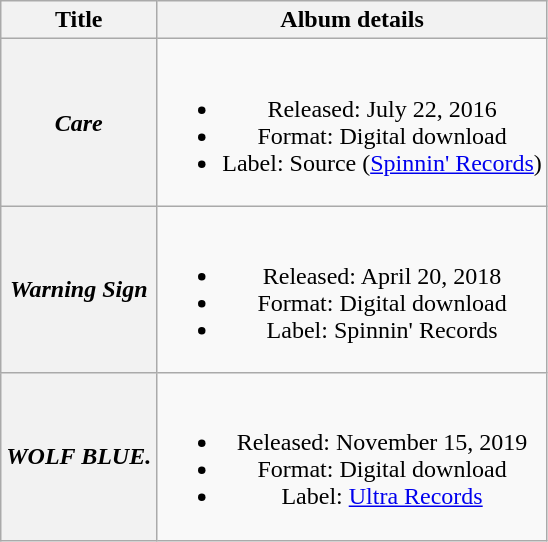<table class="wikitable plainrowheaders" style="text-align:center;">
<tr>
<th scope="col">Title</th>
<th scope="col">Album details</th>
</tr>
<tr>
<th scope="row"><em>Care</em></th>
<td><br><ul><li>Released: July 22, 2016</li><li>Format: Digital download</li><li>Label: Source (<a href='#'>Spinnin' Records</a>)</li></ul></td>
</tr>
<tr>
<th scope="row"><em>Warning Sign</em></th>
<td><br><ul><li>Released: April 20, 2018</li><li>Format: Digital download</li><li>Label: Spinnin' Records</li></ul></td>
</tr>
<tr>
<th scope="row"><em>WOLF BLUE.</em></th>
<td><br><ul><li>Released: November 15, 2019</li><li>Format: Digital download</li><li>Label: <a href='#'>Ultra Records</a></li></ul></td>
</tr>
</table>
